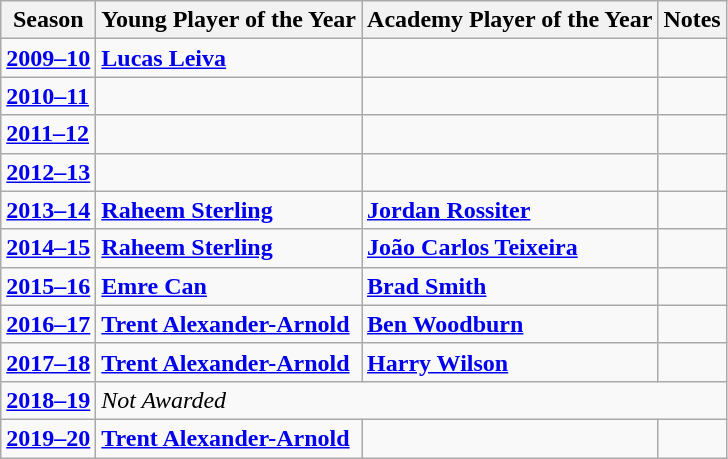<table class="wikitable">
<tr>
<th>Season</th>
<th>Young Player of the Year</th>
<th>Academy Player of the Year</th>
<th>Notes</th>
</tr>
<tr>
<td><strong><a href='#'>2009–10</a></strong></td>
<td><strong> <a href='#'>Lucas Leiva</a></strong></td>
<td></td>
<td></td>
</tr>
<tr>
<td><strong><a href='#'>2010–11</a></strong></td>
<td></td>
<td></td>
<td></td>
</tr>
<tr>
<td><strong><a href='#'>2011–12</a></strong></td>
<td></td>
<td></td>
<td></td>
</tr>
<tr>
<td><strong><a href='#'>2012–13</a></strong></td>
<td></td>
<td></td>
<td></td>
</tr>
<tr>
<td><strong><a href='#'>2013–14</a></strong></td>
<td><strong> <a href='#'>Raheem Sterling</a></strong></td>
<td><strong> <a href='#'>Jordan Rossiter</a></strong></td>
<td></td>
</tr>
<tr>
<td><strong><a href='#'>2014–15</a></strong></td>
<td><strong> <a href='#'>Raheem Sterling</a></strong></td>
<td><strong> <a href='#'>João Carlos Teixeira</a></strong></td>
<td></td>
</tr>
<tr>
<td><strong><a href='#'>2015–16</a></strong></td>
<td><strong> <a href='#'>Emre Can</a></strong></td>
<td><strong> <a href='#'>Brad Smith</a></strong></td>
<td></td>
</tr>
<tr>
<td><strong><a href='#'>2016–17</a></strong></td>
<td><strong> <a href='#'>Trent Alexander-Arnold</a></strong></td>
<td><strong> <a href='#'>Ben Woodburn</a></strong></td>
<td></td>
</tr>
<tr>
<td><strong><a href='#'>2017–18</a></strong></td>
<td><strong> <a href='#'>Trent Alexander-Arnold</a></strong></td>
<td><strong> <a href='#'>Harry Wilson</a></strong></td>
<td></td>
</tr>
<tr>
<td><strong><a href='#'>2018–19</a></strong></td>
<td colspan="3"><em>Not Awarded</em></td>
</tr>
<tr>
<td><a href='#'><strong>2019–20</strong></a></td>
<td> <strong><a href='#'>Trent Alexander-Arnold</a></strong></td>
<td></td>
<td></td>
</tr>
</table>
